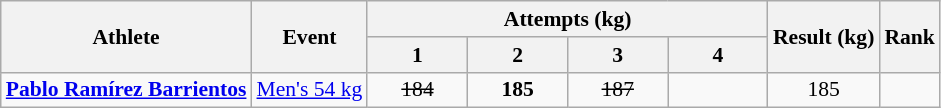<table class=wikitable style="font-size:90%">
<tr>
<th rowspan=2>Athlete</th>
<th rowspan=2>Event</th>
<th colspan=4>Attempts (kg)</th>
<th rowspan=2>Result (kg)</th>
<th rowspan=2>Rank</th>
</tr>
<tr>
<th width="60">1</th>
<th width="60">2</th>
<th width="60">3</th>
<th width="60">4</th>
</tr>
<tr align=center>
<td align=left><strong><a href='#'>Pablo Ramírez Barrientos</a></strong></td>
<td align=left><a href='#'>Men's 54 kg</a></td>
<td><s>184</s></td>
<td><strong>185</strong></td>
<td><s>187</s></td>
<td></td>
<td>185</td>
<td></td>
</tr>
</table>
